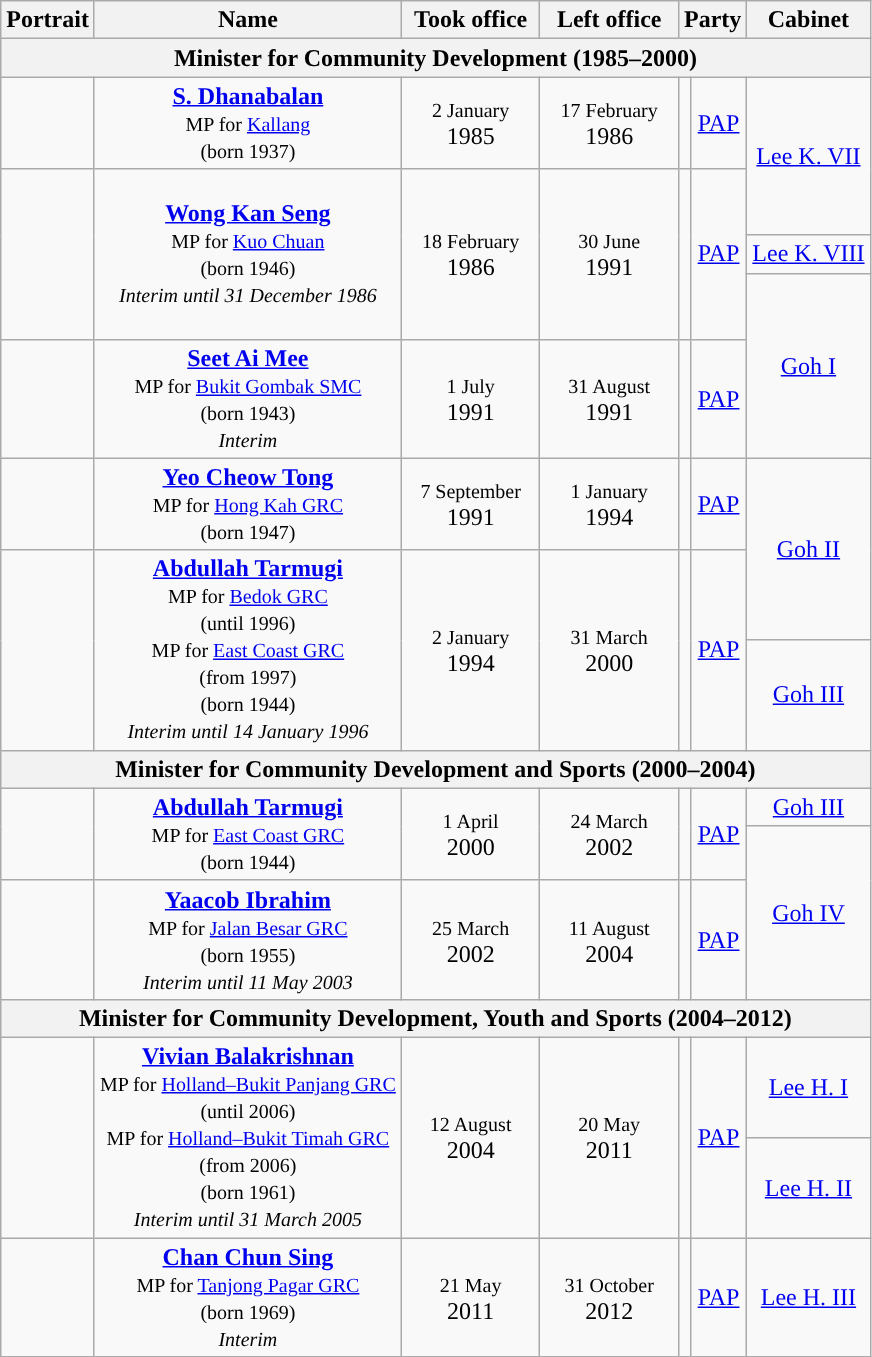<table class="wikitable" style="text-align:center; border:1px #aaf solid;">
<tr>
<th>Portrait</th>
<th>Name<br></th>
<th width="85">Took office</th>
<th width="85">Left office</th>
<th colspan="2">Party</th>
<th>Cabinet</th>
</tr>
<tr>
<th colspan="7">Minister for Community Development (1985–2000)</th>
</tr>
<tr>
<td></td>
<td><strong><a href='#'>S. Dhanabalan</a></strong><br><small>MP for <a href='#'>Kallang</a></small><br><small>(born 1937)</small></td>
<td><small>2 January</small><br>1985</td>
<td><small>17 February</small><br>1986</td>
<td style="background:"></td>
<td><a href='#'>PAP</a></td>
<td rowspan="2"><a href='#'>Lee K. VII</a></td>
</tr>
<tr style="height:44px;">
<td rowspan="3"></td>
<td rowspan="3"><strong><a href='#'>Wong Kan Seng</a></strong><br><small>MP for <a href='#'>Kuo Chuan</a><br>(born 1946)<br><em>Interim until 31 December 1986</em></small></td>
<td rowspan="3"><small>18 February</small><br>1986</td>
<td rowspan="3"><small>30 June</small><br>1991</td>
<td rowspan="3" style="background:"></td>
<td rowspan="3"><a href='#'>PAP</a></td>
</tr>
<tr>
<td><a href='#'>Lee K. VIII</a></td>
</tr>
<tr style="height:44px;">
<td rowspan="2"><a href='#'>Goh I</a></td>
</tr>
<tr>
<td></td>
<td><strong><a href='#'>Seet Ai Mee</a></strong><br><small>MP for <a href='#'>Bukit Gombak SMC</a><br>(born 1943)<br><em>Interim</em></small></td>
<td><small>1 July</small><br>1991</td>
<td><small>31 August</small><br>1991</td>
<td style="background:"></td>
<td><a href='#'>PAP</a></td>
</tr>
<tr>
<td></td>
<td><strong><a href='#'>Yeo Cheow Tong</a></strong><br><small>MP for <a href='#'>Hong Kah GRC</a><br>(born 1947)</small></td>
<td><small>7 September</small><br>1991</td>
<td><small>1 January</small><br>1994</td>
<td style="background:"></td>
<td><a href='#'>PAP</a></td>
<td rowspan="2"><a href='#'>Goh II</a></td>
</tr>
<tr style="height:60px;">
<td rowspan="2"></td>
<td rowspan="2"><strong><a href='#'>Abdullah Tarmugi</a></strong><br><small>MP for <a href='#'>Bedok GRC</a></small><br><small>(until 1996)</small><br><small>MP for <a href='#'>East Coast GRC</a></small><br><small>(from 1997)<br>(born 1944)<br><em>Interim until 14 January 1996</em></small></td>
<td rowspan="2"><small>2 January</small><br>1994</td>
<td rowspan="2"><small>31 March</small><br>2000</td>
<td rowspan="2" style="background:"></td>
<td rowspan="2"><a href='#'>PAP</a></td>
</tr>
<tr>
<td><a href='#'>Goh III</a></td>
</tr>
<tr>
<th colspan="7">Minister for Community Development and Sports (2000–2004)</th>
</tr>
<tr>
<td rowspan="2"></td>
<td rowspan="2"><strong><a href='#'>Abdullah Tarmugi</a></strong><br><small>MP for <a href='#'>East Coast GRC</a></small><small><br>(born 1944)</small></td>
<td rowspan="2"><small>1 April</small><br>2000</td>
<td rowspan="2"><small>24 March</small><br>2002</td>
<td rowspan="2" style="background:"></td>
<td rowspan="2"><a href='#'>PAP</a></td>
<td><a href='#'>Goh III</a></td>
</tr>
<tr>
<td rowspan="2"><a href='#'>Goh IV</a></td>
</tr>
<tr>
<td></td>
<td><strong><a href='#'>Yaacob Ibrahim</a></strong><br><small>MP for <a href='#'>Jalan Besar GRC</a></small><small><br>(born 1955)<br><em>Interim until 11 May 2003</em></small></td>
<td><small>25 March</small><br>2002</td>
<td><small>11 August</small><br>2004</td>
<td style="background:"></td>
<td><a href='#'>PAP</a></td>
</tr>
<tr>
<th colspan="7">Minister for Community Development, Youth and Sports (2004–2012)</th>
</tr>
<tr>
<td rowspan="2"></td>
<td rowspan="2"><strong><a href='#'>Vivian Balakrishnan</a></strong><br><small>MP for <a href='#'>Holland–Bukit Panjang GRC</a></small><br><small>(until 2006)</small><br><small>MP for <a href='#'>Holland–Bukit Timah GRC</a></small><br><small>(from 2006)<br>(born 1961)<br><em>Interim until 31 March 2005</em></small></td>
<td rowspan="2"><small>12 August</small><br>2004</td>
<td rowspan="2"><small>20 May</small><br>2011</td>
<td rowspan="2" style="background:"></td>
<td rowspan="2"><a href='#'>PAP</a></td>
<td><a href='#'>Lee H. I</a></td>
</tr>
<tr>
<td><a href='#'>Lee H. II</a></td>
</tr>
<tr>
<td></td>
<td><strong><a href='#'>Chan Chun Sing</a></strong><br><small>MP for <a href='#'>Tanjong Pagar GRC</a></small><small><br>(born 1969)<br><em>Interim</em></small></td>
<td><small>21 May</small><br>2011</td>
<td><small>31 October</small><br>2012</td>
<td style="background:"></td>
<td><a href='#'>PAP</a></td>
<td><a href='#'>Lee H. III</a></td>
</tr>
</table>
